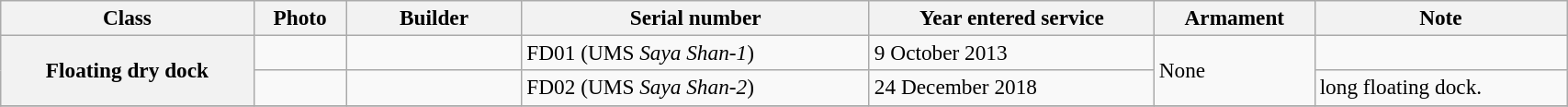<table class="wikitable" style="font-size:97%; width:90%">
<tr>
<th>Class</th>
<th>Photo</th>
<th width="120">Builder</th>
<th>Serial number</th>
<th>Year entered service</th>
<th>Armament</th>
<th>Note</th>
</tr>
<tr>
<th rowspan="2">Floating dry dock</th>
<td></td>
<td></td>
<td>FD01 (UMS <em>Saya Shan-1</em>)</td>
<td>9 October 2013</td>
<td rowspan="2">None</td>
<td></td>
</tr>
<tr>
<td></td>
<td></td>
<td>FD02 (UMS <em>Saya Shan-2</em>)</td>
<td>24 December 2018</td>
<td> long floating dock.</td>
</tr>
<tr>
</tr>
</table>
